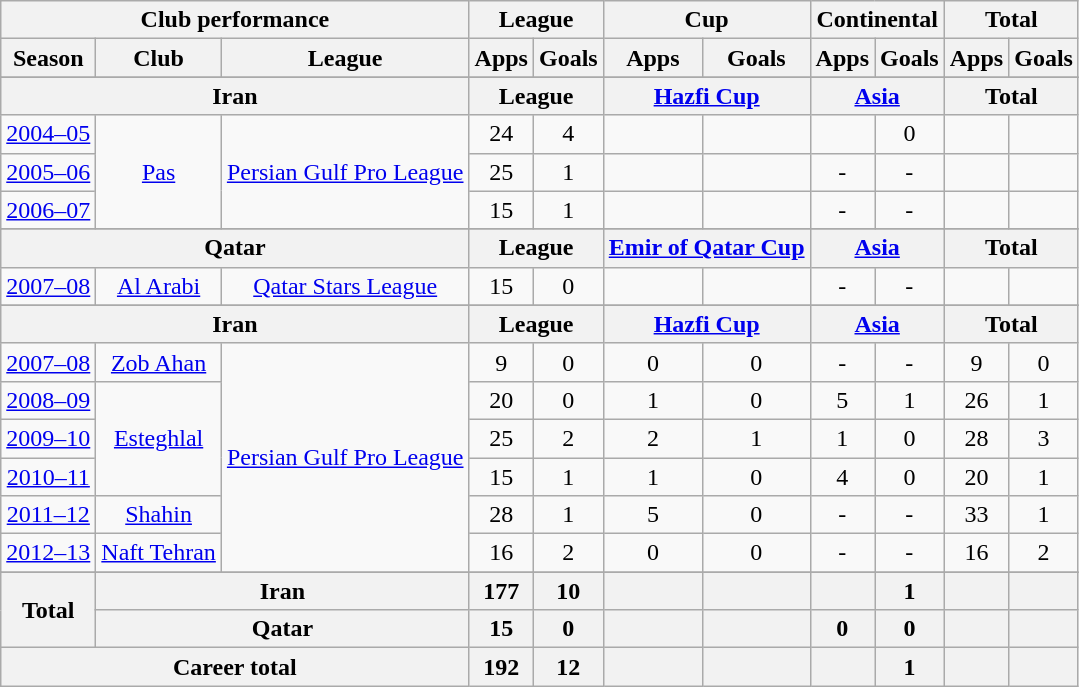<table class="wikitable" style="text-align:center">
<tr>
<th colspan=3>Club performance</th>
<th colspan=2>League</th>
<th colspan=2>Cup</th>
<th colspan=2>Continental</th>
<th colspan=2>Total</th>
</tr>
<tr>
<th>Season</th>
<th>Club</th>
<th>League</th>
<th>Apps</th>
<th>Goals</th>
<th>Apps</th>
<th>Goals</th>
<th>Apps</th>
<th>Goals</th>
<th>Apps</th>
<th>Goals</th>
</tr>
<tr>
</tr>
<tr>
<th colspan=3>Iran</th>
<th colspan=2>League</th>
<th colspan=2><a href='#'>Hazfi Cup</a></th>
<th colspan=2><a href='#'>Asia</a></th>
<th colspan=2>Total</th>
</tr>
<tr>
<td><a href='#'>2004–05</a></td>
<td rowspan="3"><a href='#'>Pas</a></td>
<td rowspan="3"><a href='#'>Persian Gulf Pro League</a></td>
<td>24</td>
<td>4</td>
<td></td>
<td></td>
<td></td>
<td>0</td>
<td></td>
<td></td>
</tr>
<tr>
<td><a href='#'>2005–06</a></td>
<td>25</td>
<td>1</td>
<td></td>
<td></td>
<td>-</td>
<td>-</td>
<td></td>
<td></td>
</tr>
<tr>
<td><a href='#'>2006–07</a></td>
<td>15</td>
<td>1</td>
<td></td>
<td></td>
<td>-</td>
<td>-</td>
<td></td>
<td></td>
</tr>
<tr>
</tr>
<tr>
<th colspan=3>Qatar</th>
<th colspan=2>League</th>
<th colspan=2><a href='#'>Emir of Qatar Cup</a></th>
<th colspan=2><a href='#'>Asia</a></th>
<th colspan=2>Total</th>
</tr>
<tr>
<td><a href='#'>2007–08</a></td>
<td><a href='#'>Al Arabi</a></td>
<td><a href='#'>Qatar Stars League</a></td>
<td>15</td>
<td>0</td>
<td></td>
<td></td>
<td>-</td>
<td>-</td>
<td></td>
<td></td>
</tr>
<tr>
</tr>
<tr>
<th colspan=3>Iran</th>
<th colspan=2>League</th>
<th colspan=2><a href='#'>Hazfi Cup</a></th>
<th colspan=2><a href='#'>Asia</a></th>
<th colspan=2>Total</th>
</tr>
<tr>
<td><a href='#'>2007–08</a></td>
<td><a href='#'>Zob Ahan</a></td>
<td rowspan="6"><a href='#'>Persian Gulf Pro League</a></td>
<td>9</td>
<td>0</td>
<td>0</td>
<td>0</td>
<td>-</td>
<td>-</td>
<td>9</td>
<td>0</td>
</tr>
<tr>
<td><a href='#'>2008–09</a></td>
<td rowspan="3"><a href='#'>Esteghlal</a></td>
<td>20</td>
<td>0</td>
<td>1</td>
<td>0</td>
<td>5</td>
<td>1</td>
<td>26</td>
<td>1</td>
</tr>
<tr>
<td><a href='#'>2009–10</a></td>
<td>25</td>
<td>2</td>
<td>2</td>
<td>1</td>
<td>1</td>
<td>0</td>
<td>28</td>
<td>3</td>
</tr>
<tr>
<td><a href='#'>2010–11</a></td>
<td>15</td>
<td>1</td>
<td>1</td>
<td>0</td>
<td>4</td>
<td>0</td>
<td>20</td>
<td>1</td>
</tr>
<tr>
<td><a href='#'>2011–12</a></td>
<td><a href='#'>Shahin</a></td>
<td>28</td>
<td>1</td>
<td>5</td>
<td>0</td>
<td>-</td>
<td>-</td>
<td>33</td>
<td>1</td>
</tr>
<tr>
<td><a href='#'>2012–13</a></td>
<td rowspan="1"><a href='#'>Naft Tehran</a></td>
<td>16</td>
<td>2</td>
<td>0</td>
<td>0</td>
<td>-</td>
<td>-</td>
<td>16</td>
<td>2</td>
</tr>
<tr>
</tr>
<tr>
<th rowspan=2>Total</th>
<th colspan=2>Iran</th>
<th>177</th>
<th>10</th>
<th></th>
<th></th>
<th></th>
<th>1</th>
<th></th>
<th></th>
</tr>
<tr>
<th colspan=2>Qatar</th>
<th>15</th>
<th>0</th>
<th></th>
<th></th>
<th>0</th>
<th>0</th>
<th></th>
<th></th>
</tr>
<tr>
<th colspan=3>Career total</th>
<th>192</th>
<th>12</th>
<th></th>
<th></th>
<th></th>
<th>1</th>
<th></th>
<th></th>
</tr>
</table>
